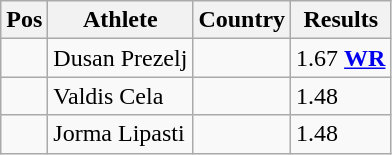<table class="wikitable">
<tr>
<th>Pos</th>
<th>Athlete</th>
<th>Country</th>
<th>Results</th>
</tr>
<tr>
<td align="center"></td>
<td>Dusan Prezelj</td>
<td></td>
<td>1.67 <strong><a href='#'>WR</a></strong></td>
</tr>
<tr>
<td align="center"></td>
<td>Valdis Cela</td>
<td></td>
<td>1.48</td>
</tr>
<tr>
<td align="center"></td>
<td>Jorma Lipasti</td>
<td></td>
<td>1.48</td>
</tr>
</table>
